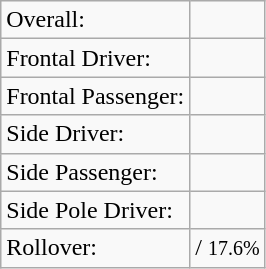<table class="wikitable">
<tr>
<td>Overall:</td>
<td></td>
</tr>
<tr>
<td>Frontal Driver:</td>
<td></td>
</tr>
<tr>
<td>Frontal Passenger:</td>
<td></td>
</tr>
<tr>
<td>Side Driver:</td>
<td></td>
</tr>
<tr>
<td>Side Passenger:</td>
<td></td>
</tr>
<tr>
<td>Side Pole Driver:</td>
<td></td>
</tr>
<tr>
<td>Rollover:</td>
<td> / <small>17.6%</small></td>
</tr>
</table>
